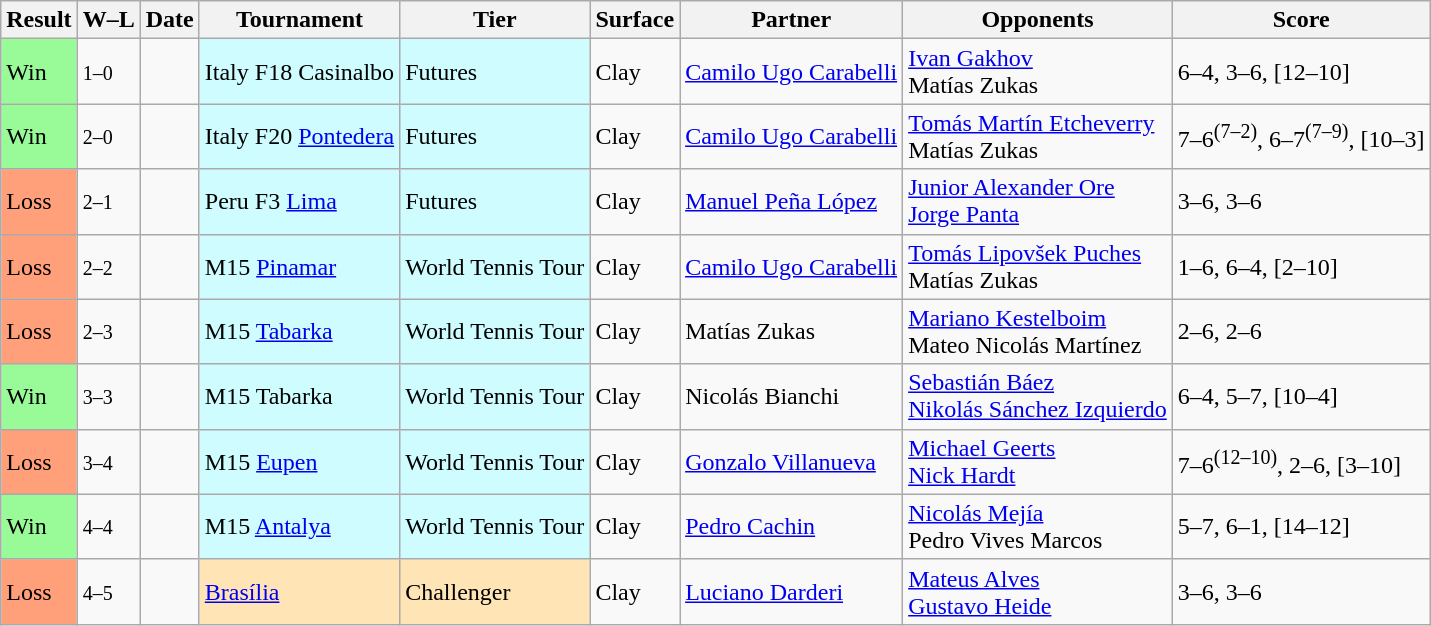<table class="sortable wikitable">
<tr>
<th>Result</th>
<th class="unsortable">W–L</th>
<th>Date</th>
<th>Tournament</th>
<th>Tier</th>
<th>Surface</th>
<th>Partner</th>
<th>Opponents</th>
<th class="unsortable">Score</th>
</tr>
<tr>
<td bgcolor=98FB98>Win</td>
<td><small>1–0</small></td>
<td></td>
<td style="background:#cffcff;">Italy F18 Casinalbo</td>
<td style="background:#cffcff;">Futures</td>
<td>Clay</td>
<td> <a href='#'>Camilo Ugo Carabelli</a></td>
<td> <a href='#'>Ivan Gakhov</a><br> Matías Zukas</td>
<td>6–4, 3–6, [12–10]</td>
</tr>
<tr>
<td bgcolor=98FB98>Win</td>
<td><small>2–0</small></td>
<td></td>
<td style="background:#cffcff;">Italy F20 <a href='#'>Pontedera</a></td>
<td style="background:#cffcff;">Futures</td>
<td>Clay</td>
<td> <a href='#'>Camilo Ugo Carabelli</a></td>
<td> <a href='#'>Tomás Martín Etcheverry</a><br> Matías Zukas</td>
<td>7–6<sup>(7–2)</sup>, 6–7<sup>(7–9)</sup>, [10–3]</td>
</tr>
<tr>
<td bgcolor=FFA07A>Loss</td>
<td><small>2–1</small></td>
<td></td>
<td style="background:#cffcff;">Peru F3 <a href='#'>Lima</a></td>
<td style="background:#cffcff;">Futures</td>
<td>Clay</td>
<td> <a href='#'>Manuel Peña López</a></td>
<td> <a href='#'>Junior Alexander Ore</a><br> <a href='#'>Jorge Panta</a></td>
<td>3–6, 3–6</td>
</tr>
<tr>
<td bgcolor=FFA07A>Loss</td>
<td><small>2–2</small></td>
<td></td>
<td style="background:#cffcff;">M15 <a href='#'>Pinamar</a></td>
<td style="background:#cffcff;">World Tennis Tour</td>
<td>Clay</td>
<td> <a href='#'>Camilo Ugo Carabelli</a></td>
<td> <a href='#'>Tomás Lipovšek Puches</a><br> Matías Zukas</td>
<td>1–6, 6–4, [2–10]</td>
</tr>
<tr>
<td bgcolor=FFA07A>Loss</td>
<td><small>2–3</small></td>
<td></td>
<td style="background:#cffcff;">M15 <a href='#'>Tabarka</a></td>
<td style="background:#cffcff;">World Tennis Tour</td>
<td>Clay</td>
<td> Matías Zukas</td>
<td> <a href='#'>Mariano Kestelboim</a><br> Mateo Nicolás Martínez</td>
<td>2–6, 2–6</td>
</tr>
<tr>
<td bgcolor=98FB98>Win</td>
<td><small>3–3</small></td>
<td></td>
<td style="background:#cffcff;">M15 Tabarka</td>
<td style="background:#cffcff;">World Tennis Tour</td>
<td>Clay</td>
<td> Nicolás Bianchi</td>
<td> <a href='#'>Sebastián Báez</a><br> <a href='#'>Nikolás Sánchez Izquierdo</a></td>
<td>6–4, 5–7, [10–4]</td>
</tr>
<tr>
<td bgcolor=FFA07A>Loss</td>
<td><small>3–4</small></td>
<td></td>
<td style="background:#cffcff;">M15 <a href='#'>Eupen</a></td>
<td style="background:#cffcff;">World Tennis Tour</td>
<td>Clay</td>
<td> <a href='#'>Gonzalo Villanueva</a></td>
<td> <a href='#'>Michael Geerts</a><br> <a href='#'>Nick Hardt</a></td>
<td>7–6<sup>(12–10)</sup>, 2–6, [3–10]</td>
</tr>
<tr>
<td bgcolor=98FB98>Win</td>
<td><small>4–4</small></td>
<td></td>
<td style="background:#cffcff;">M15 <a href='#'>Antalya</a></td>
<td style="background:#cffcff;">World Tennis Tour</td>
<td>Clay</td>
<td> <a href='#'>Pedro Cachin</a></td>
<td> <a href='#'>Nicolás Mejía</a><br> Pedro Vives Marcos</td>
<td>5–7, 6–1, [14–12]</td>
</tr>
<tr>
<td bgcolor=FFA07A>Loss</td>
<td><small>4–5</small></td>
<td><a href='#'></a></td>
<td style="background:moccasin;"><a href='#'>Brasília</a></td>
<td style="background:moccasin;">Challenger</td>
<td>Clay</td>
<td> <a href='#'>Luciano Darderi</a></td>
<td> <a href='#'>Mateus Alves</a><br> <a href='#'>Gustavo Heide</a></td>
<td>3–6, 3–6</td>
</tr>
</table>
